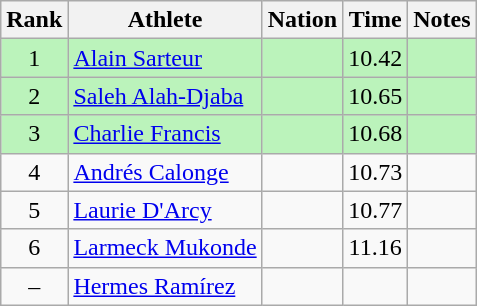<table class="wikitable sortable" style="text-align:center">
<tr>
<th>Rank</th>
<th>Athlete</th>
<th>Nation</th>
<th>Time</th>
<th>Notes</th>
</tr>
<tr bgcolor=bbf3bb>
<td>1</td>
<td align=left><a href='#'>Alain Sarteur</a></td>
<td align=left></td>
<td>10.42</td>
<td></td>
</tr>
<tr bgcolor=bbf3bb>
<td>2</td>
<td align=left><a href='#'>Saleh Alah-Djaba</a></td>
<td align=left></td>
<td>10.65</td>
<td></td>
</tr>
<tr bgcolor=bbf3bb>
<td>3</td>
<td align=left><a href='#'>Charlie Francis</a></td>
<td align=left></td>
<td>10.68</td>
<td></td>
</tr>
<tr>
<td>4</td>
<td align=left><a href='#'>Andrés Calonge</a></td>
<td align=left></td>
<td>10.73</td>
<td></td>
</tr>
<tr>
<td>5</td>
<td align=left><a href='#'>Laurie D'Arcy</a></td>
<td align=left></td>
<td>10.77</td>
<td></td>
</tr>
<tr>
<td>6</td>
<td align=left><a href='#'>Larmeck Mukonde</a></td>
<td align=left></td>
<td>11.16</td>
<td></td>
</tr>
<tr>
<td data-sort-value=7>–</td>
<td align=left><a href='#'>Hermes Ramírez</a></td>
<td align=left></td>
<td></td>
<td></td>
</tr>
</table>
